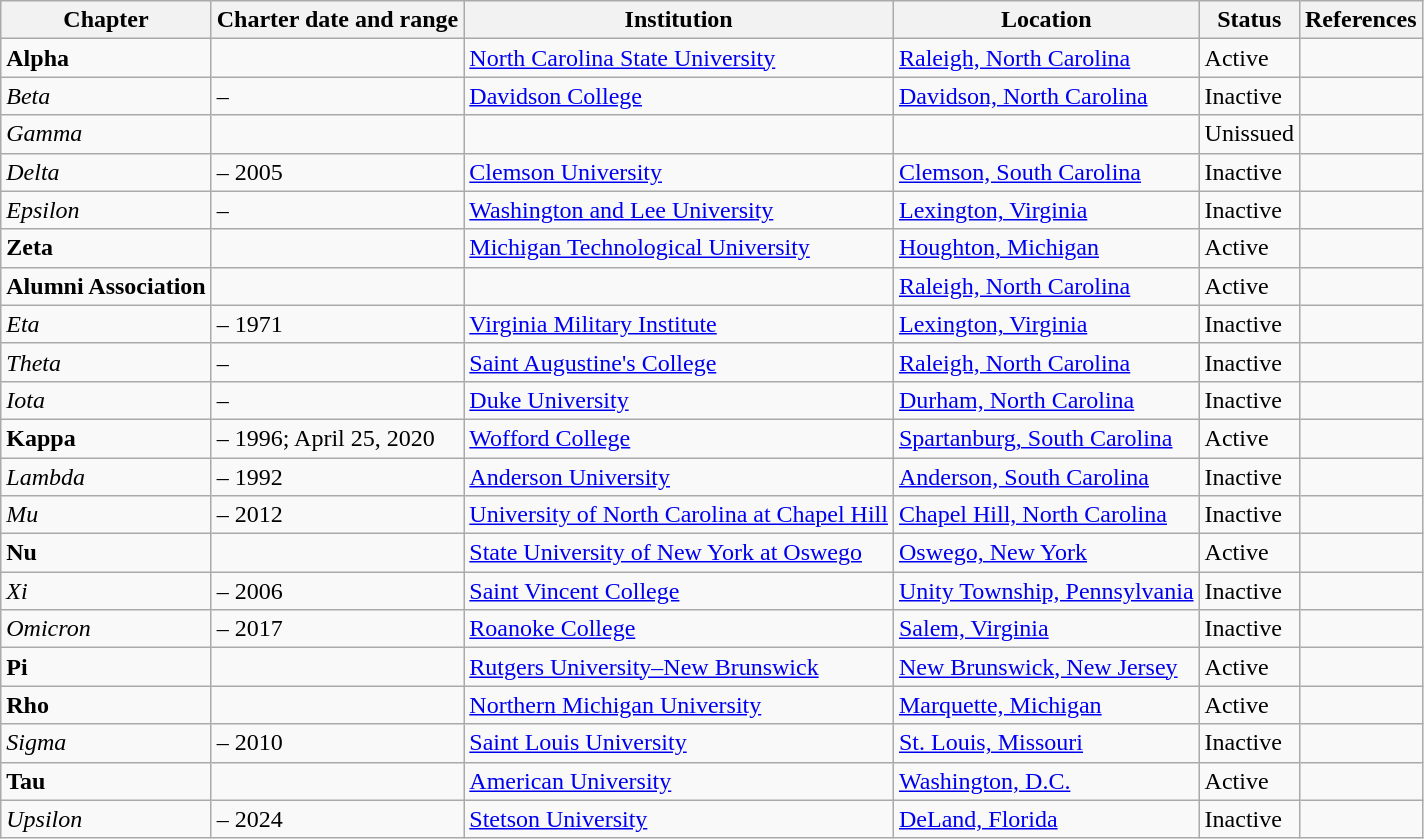<table class="wikitable sortable">
<tr>
<th>Chapter</th>
<th>Charter date and range</th>
<th>Institution</th>
<th>Location</th>
<th>Status</th>
<th>References</th>
</tr>
<tr>
<td><strong>Alpha</strong></td>
<td></td>
<td><a href='#'>North Carolina State University</a></td>
<td><a href='#'>Raleigh, North Carolina</a></td>
<td>Active</td>
<td></td>
</tr>
<tr>
<td><em>Beta</em></td>
<td> – </td>
<td><a href='#'>Davidson College</a></td>
<td><a href='#'>Davidson, North Carolina</a></td>
<td>Inactive</td>
<td></td>
</tr>
<tr>
<td><em>Gamma</em></td>
<td></td>
<td></td>
<td></td>
<td>Unissued</td>
<td></td>
</tr>
<tr>
<td><em>Delta</em></td>
<td> – 2005</td>
<td><a href='#'>Clemson University</a></td>
<td><a href='#'>Clemson, South Carolina</a></td>
<td>Inactive</td>
<td></td>
</tr>
<tr>
<td><em>Epsilon</em></td>
<td> – </td>
<td><a href='#'>Washington and Lee University</a></td>
<td><a href='#'>Lexington, Virginia</a></td>
<td>Inactive</td>
<td></td>
</tr>
<tr>
<td><strong>Zeta</strong></td>
<td></td>
<td><a href='#'>Michigan Technological University</a></td>
<td><a href='#'>Houghton, Michigan</a></td>
<td>Active</td>
<td></td>
</tr>
<tr>
<td><strong>Alumni Association</strong></td>
<td></td>
<td></td>
<td><a href='#'>Raleigh, North Carolina</a></td>
<td>Active</td>
<td></td>
</tr>
<tr>
<td><em>Eta</em></td>
<td> – 1971</td>
<td><a href='#'>Virginia Military Institute</a></td>
<td><a href='#'>Lexington, Virginia</a></td>
<td>Inactive</td>
<td></td>
</tr>
<tr>
<td><em>Theta</em></td>
<td> – </td>
<td><a href='#'>Saint Augustine's College</a></td>
<td><a href='#'>Raleigh, North Carolina</a></td>
<td>Inactive</td>
<td></td>
</tr>
<tr>
<td><em>Iota</em></td>
<td> – </td>
<td><a href='#'>Duke University</a></td>
<td><a href='#'>Durham, North Carolina</a></td>
<td>Inactive</td>
<td></td>
</tr>
<tr>
<td><strong>Kappa</strong></td>
<td> – 1996; April 25, 2020</td>
<td><a href='#'>Wofford College</a></td>
<td><a href='#'>Spartanburg, South Carolina</a></td>
<td>Active</td>
<td></td>
</tr>
<tr>
<td><em>Lambda</em></td>
<td> – 1992</td>
<td><a href='#'>Anderson University</a></td>
<td><a href='#'>Anderson, South Carolina</a></td>
<td>Inactive</td>
<td></td>
</tr>
<tr>
<td><em>Mu</em></td>
<td> – 2012</td>
<td><a href='#'>University of North Carolina at Chapel Hill</a></td>
<td><a href='#'>Chapel Hill, North Carolina</a></td>
<td>Inactive</td>
<td></td>
</tr>
<tr>
<td><strong>Nu</strong></td>
<td></td>
<td><a href='#'>State University of New York at Oswego</a></td>
<td><a href='#'>Oswego, New York</a></td>
<td>Active</td>
<td></td>
</tr>
<tr>
<td><em>Xi</em></td>
<td> – 2006</td>
<td><a href='#'>Saint Vincent College</a></td>
<td><a href='#'>Unity Township, Pennsylvania</a></td>
<td>Inactive</td>
<td></td>
</tr>
<tr>
<td><em>Omicron</em></td>
<td> – 2017</td>
<td><a href='#'>Roanoke College</a></td>
<td><a href='#'>Salem, Virginia</a></td>
<td>Inactive</td>
<td></td>
</tr>
<tr>
<td><strong>Pi</strong></td>
<td></td>
<td><a href='#'>Rutgers University–New Brunswick</a></td>
<td><a href='#'>New Brunswick, New Jersey</a></td>
<td>Active</td>
<td></td>
</tr>
<tr>
<td><strong>Rho</strong></td>
<td></td>
<td><a href='#'>Northern Michigan University</a></td>
<td><a href='#'>Marquette, Michigan</a></td>
<td>Active</td>
<td></td>
</tr>
<tr>
<td><em>Sigma</em></td>
<td> – 2010</td>
<td><a href='#'>Saint Louis University</a></td>
<td><a href='#'>St. Louis, Missouri</a></td>
<td>Inactive</td>
<td></td>
</tr>
<tr>
<td><strong>Tau</strong></td>
<td></td>
<td><a href='#'>American University</a></td>
<td><a href='#'>Washington, D.C.</a></td>
<td>Active</td>
<td></td>
</tr>
<tr>
<td><em>Upsilon</em></td>
<td> – 2024</td>
<td><a href='#'>Stetson University</a></td>
<td><a href='#'>DeLand, Florida</a></td>
<td>Inactive</td>
<td></td>
</tr>
</table>
